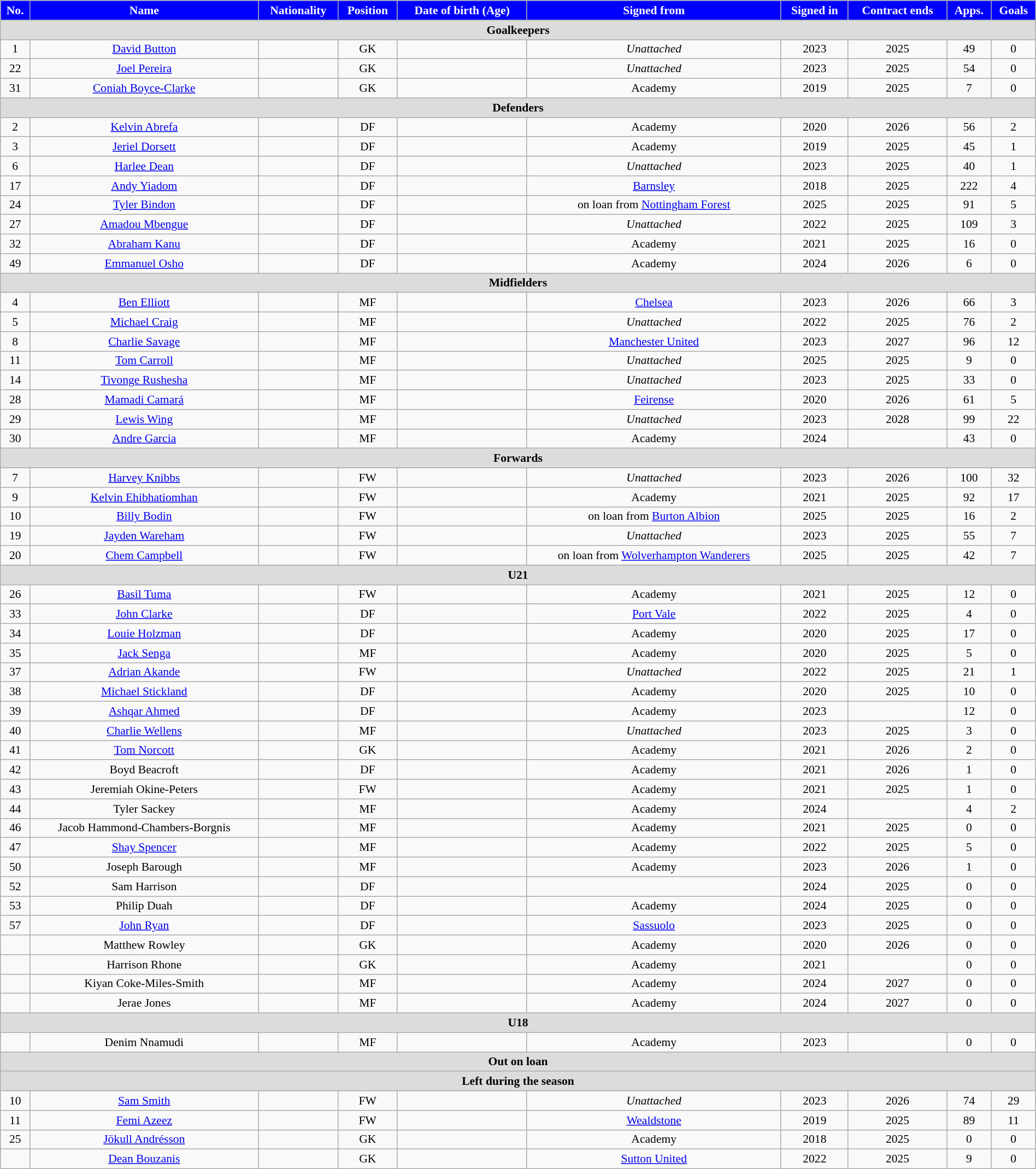<table class="wikitable"  style="text-align:center; font-size:90%; width:100%;">
<tr>
<th style="background:#00f; color:white; text-align:center;">No.</th>
<th style="background:#00f; color:white; text-align:center;">Name</th>
<th style="background:#00f; color:white; text-align:center;">Nationality</th>
<th style="background:#00f; color:white; text-align:center;">Position</th>
<th style="background:#00f; color:white; text-align:center;">Date of birth (Age)</th>
<th style="background:#00f; color:white; text-align:center;">Signed from</th>
<th style="background:#00f; color:white; text-align:center;">Signed in</th>
<th style="background:#00f; color:white; text-align:center;">Contract ends</th>
<th style="background:#00f; color:white; text-align:center;">Apps.</th>
<th style="background:#00f; color:white; text-align:center;">Goals</th>
</tr>
<tr>
<th colspan="11"  style="background:#dcdcdc; text-align:center;">Goalkeepers</th>
</tr>
<tr>
<td>1</td>
<td><a href='#'>David Button</a></td>
<td></td>
<td>GK</td>
<td></td>
<td><em>Unattached</em></td>
<td>2023</td>
<td>2025</td>
<td>49</td>
<td>0</td>
</tr>
<tr>
<td>22</td>
<td><a href='#'>Joel Pereira</a></td>
<td></td>
<td>GK</td>
<td></td>
<td><em>Unattached</em></td>
<td>2023</td>
<td>2025</td>
<td>54</td>
<td>0</td>
</tr>
<tr>
<td>31</td>
<td><a href='#'>Coniah Boyce-Clarke</a></td>
<td></td>
<td>GK</td>
<td></td>
<td>Academy</td>
<td>2019</td>
<td>2025</td>
<td>7</td>
<td>0</td>
</tr>
<tr>
<th colspan="11"  style="background:#dcdcdc; text-align:center;">Defenders</th>
</tr>
<tr>
<td>2</td>
<td><a href='#'>Kelvin Abrefa</a></td>
<td></td>
<td>DF</td>
<td></td>
<td>Academy</td>
<td>2020</td>
<td>2026</td>
<td>56</td>
<td>2</td>
</tr>
<tr>
<td>3</td>
<td><a href='#'>Jeriel Dorsett</a></td>
<td></td>
<td>DF</td>
<td></td>
<td>Academy</td>
<td>2019</td>
<td>2025</td>
<td>45</td>
<td>1</td>
</tr>
<tr>
<td>6</td>
<td><a href='#'>Harlee Dean</a></td>
<td></td>
<td>DF</td>
<td></td>
<td><em>Unattached</em></td>
<td>2023</td>
<td>2025</td>
<td>40</td>
<td>1</td>
</tr>
<tr>
<td>17</td>
<td><a href='#'>Andy Yiadom</a></td>
<td></td>
<td>DF</td>
<td></td>
<td><a href='#'>Barnsley</a></td>
<td>2018</td>
<td>2025</td>
<td>222</td>
<td>4</td>
</tr>
<tr>
<td>24</td>
<td><a href='#'>Tyler Bindon</a></td>
<td></td>
<td>DF</td>
<td></td>
<td>on loan from <a href='#'>Nottingham Forest</a></td>
<td>2025</td>
<td>2025</td>
<td>91</td>
<td>5</td>
</tr>
<tr>
<td>27</td>
<td><a href='#'>Amadou Mbengue</a></td>
<td></td>
<td>DF</td>
<td></td>
<td><em>Unattached</em></td>
<td>2022</td>
<td>2025</td>
<td>109</td>
<td>3</td>
</tr>
<tr>
<td>32</td>
<td><a href='#'>Abraham Kanu</a></td>
<td></td>
<td>DF</td>
<td></td>
<td>Academy</td>
<td>2021</td>
<td>2025</td>
<td>16</td>
<td>0</td>
</tr>
<tr>
<td>49</td>
<td><a href='#'>Emmanuel Osho</a></td>
<td></td>
<td>DF</td>
<td></td>
<td>Academy</td>
<td>2024</td>
<td>2026</td>
<td>6</td>
<td>0</td>
</tr>
<tr>
<th colspan="11"  style="background:#dcdcdc; text-align:center;">Midfielders</th>
</tr>
<tr>
<td>4</td>
<td><a href='#'>Ben Elliott</a></td>
<td></td>
<td>MF</td>
<td></td>
<td><a href='#'>Chelsea</a></td>
<td>2023</td>
<td>2026</td>
<td>66</td>
<td>3</td>
</tr>
<tr>
<td>5</td>
<td><a href='#'>Michael Craig</a></td>
<td></td>
<td>MF</td>
<td></td>
<td><em>Unattached</em></td>
<td>2022</td>
<td>2025</td>
<td>76</td>
<td>2</td>
</tr>
<tr>
<td>8</td>
<td><a href='#'>Charlie Savage</a></td>
<td></td>
<td>MF</td>
<td></td>
<td><a href='#'>Manchester United</a></td>
<td>2023</td>
<td>2027</td>
<td>96</td>
<td>12</td>
</tr>
<tr>
<td>11</td>
<td><a href='#'>Tom Carroll</a></td>
<td></td>
<td>MF</td>
<td></td>
<td><em>Unattached</em></td>
<td>2025</td>
<td>2025</td>
<td>9</td>
<td>0</td>
</tr>
<tr>
<td>14</td>
<td><a href='#'>Tivonge Rushesha</a></td>
<td></td>
<td>MF</td>
<td></td>
<td><em>Unattached</em></td>
<td>2023</td>
<td>2025</td>
<td>33</td>
<td>0</td>
</tr>
<tr>
<td>28</td>
<td><a href='#'>Mamadi Camará</a></td>
<td></td>
<td>MF</td>
<td></td>
<td><a href='#'>Feirense</a></td>
<td>2020</td>
<td>2026</td>
<td>61</td>
<td>5</td>
</tr>
<tr>
<td>29</td>
<td><a href='#'>Lewis Wing</a></td>
<td></td>
<td>MF</td>
<td></td>
<td><em>Unattached</em></td>
<td>2023</td>
<td>2028</td>
<td>99</td>
<td>22</td>
</tr>
<tr>
<td>30</td>
<td><a href='#'>Andre Garcia</a></td>
<td></td>
<td>MF</td>
<td></td>
<td>Academy</td>
<td>2024</td>
<td></td>
<td>43</td>
<td>0</td>
</tr>
<tr>
<th colspan="11"  style="background:#dcdcdc; text-align:center;">Forwards</th>
</tr>
<tr>
<td>7</td>
<td><a href='#'>Harvey Knibbs</a></td>
<td></td>
<td>FW</td>
<td></td>
<td><em>Unattached</em></td>
<td>2023</td>
<td>2026</td>
<td>100</td>
<td>32</td>
</tr>
<tr>
<td>9</td>
<td><a href='#'>Kelvin Ehibhatiomhan</a></td>
<td></td>
<td>FW</td>
<td></td>
<td>Academy</td>
<td>2021</td>
<td>2025</td>
<td>92</td>
<td>17</td>
</tr>
<tr>
<td>10</td>
<td><a href='#'>Billy Bodin</a></td>
<td></td>
<td>FW</td>
<td></td>
<td>on loan from <a href='#'>Burton Albion</a></td>
<td>2025</td>
<td>2025</td>
<td>16</td>
<td>2</td>
</tr>
<tr>
<td>19</td>
<td><a href='#'>Jayden Wareham</a></td>
<td></td>
<td>FW</td>
<td></td>
<td><em>Unattached</em></td>
<td>2023</td>
<td>2025</td>
<td>55</td>
<td>7</td>
</tr>
<tr>
<td>20</td>
<td><a href='#'>Chem Campbell</a></td>
<td></td>
<td>FW</td>
<td></td>
<td>on loan from <a href='#'>Wolverhampton Wanderers</a></td>
<td>2025</td>
<td>2025</td>
<td>42</td>
<td>7</td>
</tr>
<tr>
<th colspan="11"  style="background:#dcdcdc; text-align:center;">U21</th>
</tr>
<tr>
<td>26</td>
<td><a href='#'>Basil Tuma</a></td>
<td></td>
<td>FW</td>
<td></td>
<td>Academy</td>
<td>2021</td>
<td>2025</td>
<td>12</td>
<td>0</td>
</tr>
<tr>
<td>33</td>
<td><a href='#'>John Clarke</a></td>
<td></td>
<td>DF</td>
<td></td>
<td><a href='#'>Port Vale</a></td>
<td>2022</td>
<td>2025</td>
<td>4</td>
<td>0</td>
</tr>
<tr>
<td>34</td>
<td><a href='#'>Louie Holzman</a></td>
<td></td>
<td>DF</td>
<td></td>
<td>Academy</td>
<td>2020</td>
<td>2025</td>
<td>17</td>
<td>0</td>
</tr>
<tr>
<td>35</td>
<td><a href='#'>Jack Senga</a></td>
<td></td>
<td>MF</td>
<td></td>
<td>Academy</td>
<td>2020</td>
<td>2025</td>
<td>5</td>
<td>0</td>
</tr>
<tr>
<td>37</td>
<td><a href='#'>Adrian Akande</a></td>
<td></td>
<td>FW</td>
<td></td>
<td><em>Unattached</em></td>
<td>2022</td>
<td>2025</td>
<td>21</td>
<td>1</td>
</tr>
<tr>
<td>38</td>
<td><a href='#'>Michael Stickland</a></td>
<td></td>
<td>DF</td>
<td></td>
<td>Academy</td>
<td>2020</td>
<td>2025</td>
<td>10</td>
<td>0</td>
</tr>
<tr>
<td>39</td>
<td><a href='#'>Ashqar Ahmed</a></td>
<td></td>
<td>DF</td>
<td></td>
<td>Academy</td>
<td>2023</td>
<td></td>
<td>12</td>
<td>0</td>
</tr>
<tr>
<td>40</td>
<td><a href='#'>Charlie Wellens</a></td>
<td></td>
<td>MF</td>
<td></td>
<td><em>Unattached</em></td>
<td>2023</td>
<td>2025</td>
<td>3</td>
<td>0</td>
</tr>
<tr>
<td>41</td>
<td><a href='#'>Tom Norcott</a></td>
<td></td>
<td>GK</td>
<td></td>
<td>Academy</td>
<td>2021</td>
<td>2026</td>
<td>2</td>
<td>0</td>
</tr>
<tr>
<td>42</td>
<td>Boyd Beacroft</td>
<td></td>
<td>DF</td>
<td></td>
<td>Academy</td>
<td>2021</td>
<td>2026</td>
<td>1</td>
<td>0</td>
</tr>
<tr>
<td>43</td>
<td>Jeremiah Okine-Peters</td>
<td></td>
<td>FW</td>
<td></td>
<td>Academy</td>
<td>2021</td>
<td>2025</td>
<td>1</td>
<td>0</td>
</tr>
<tr>
<td>44</td>
<td>Tyler Sackey</td>
<td></td>
<td>MF</td>
<td></td>
<td>Academy</td>
<td>2024</td>
<td></td>
<td>4</td>
<td>2</td>
</tr>
<tr>
<td>46</td>
<td>Jacob Hammond-Chambers-Borgnis</td>
<td></td>
<td>MF</td>
<td></td>
<td>Academy</td>
<td>2021</td>
<td>2025</td>
<td>0</td>
<td>0</td>
</tr>
<tr>
<td>47</td>
<td><a href='#'>Shay Spencer</a></td>
<td></td>
<td>MF</td>
<td></td>
<td>Academy</td>
<td>2022</td>
<td>2025</td>
<td>5</td>
<td>0</td>
</tr>
<tr>
<td>50</td>
<td>Joseph Barough</td>
<td></td>
<td>MF</td>
<td></td>
<td>Academy</td>
<td>2023</td>
<td>2026</td>
<td>1</td>
<td>0</td>
</tr>
<tr>
<td>52</td>
<td>Sam Harrison</td>
<td></td>
<td>DF</td>
<td></td>
<td></td>
<td>2024</td>
<td>2025</td>
<td>0</td>
<td>0</td>
</tr>
<tr>
<td>53</td>
<td>Philip Duah</td>
<td></td>
<td>DF</td>
<td></td>
<td>Academy</td>
<td>2024</td>
<td>2025</td>
<td>0</td>
<td>0</td>
</tr>
<tr>
<td>57</td>
<td><a href='#'>John Ryan</a></td>
<td></td>
<td>DF</td>
<td></td>
<td><a href='#'>Sassuolo</a></td>
<td>2023</td>
<td>2025</td>
<td>0</td>
<td>0</td>
</tr>
<tr>
<td></td>
<td>Matthew Rowley</td>
<td></td>
<td>GK</td>
<td></td>
<td>Academy</td>
<td>2020</td>
<td>2026</td>
<td>0</td>
<td>0</td>
</tr>
<tr>
<td></td>
<td>Harrison Rhone</td>
<td></td>
<td>GK</td>
<td></td>
<td>Academy</td>
<td>2021</td>
<td></td>
<td>0</td>
<td>0</td>
</tr>
<tr>
<td></td>
<td>Kiyan Coke-Miles-Smith</td>
<td></td>
<td>MF</td>
<td></td>
<td>Academy</td>
<td>2024</td>
<td>2027</td>
<td>0</td>
<td>0</td>
</tr>
<tr>
<td></td>
<td>Jerae Jones</td>
<td></td>
<td>MF</td>
<td></td>
<td>Academy</td>
<td>2024</td>
<td>2027</td>
<td>0</td>
<td>0</td>
</tr>
<tr>
<th colspan="11"  style="background:#dcdcdc; text-align:center;">U18</th>
</tr>
<tr>
<td></td>
<td>Denim Nnamudi</td>
<td></td>
<td>MF</td>
<td></td>
<td>Academy</td>
<td>2023</td>
<td></td>
<td>0</td>
<td>0</td>
</tr>
<tr>
<th colspan="11"  style="background:#dcdcdc; text-align:center;">Out on loan</th>
</tr>
<tr>
<th colspan="11"  style="background:#dcdcdc; text-align:center;">Left during the season</th>
</tr>
<tr>
<td>10</td>
<td><a href='#'>Sam Smith</a></td>
<td></td>
<td>FW</td>
<td></td>
<td><em>Unattached</em></td>
<td>2023</td>
<td>2026</td>
<td>74</td>
<td>29</td>
</tr>
<tr>
<td>11</td>
<td><a href='#'>Femi Azeez</a></td>
<td></td>
<td>FW</td>
<td></td>
<td><a href='#'>Wealdstone</a></td>
<td>2019</td>
<td>2025</td>
<td>89</td>
<td>11</td>
</tr>
<tr>
<td>25</td>
<td><a href='#'>Jökull Andrésson</a></td>
<td></td>
<td>GK</td>
<td></td>
<td>Academy</td>
<td>2018</td>
<td>2025</td>
<td>0</td>
<td>0</td>
</tr>
<tr>
<td></td>
<td><a href='#'>Dean Bouzanis</a></td>
<td></td>
<td>GK</td>
<td></td>
<td><a href='#'>Sutton United</a></td>
<td>2022</td>
<td>2025</td>
<td>9</td>
<td>0</td>
</tr>
</table>
